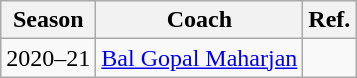<table class="wikitable" style="text-align:center">
<tr>
<th>Season</th>
<th>Coach</th>
<th>Ref.</th>
</tr>
<tr>
<td>2020–21</td>
<td> <a href='#'>Bal Gopal Maharjan</a></td>
<td></td>
</tr>
</table>
